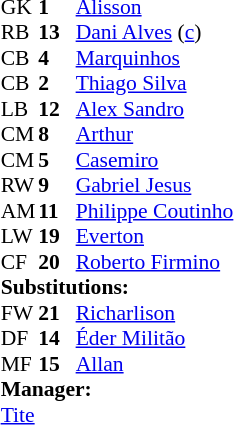<table style="font-size:90%; margin:0.2em auto;" cellspacing="0" cellpadding="0">
<tr>
<th width="25"></th>
<th width="25"></th>
</tr>
<tr>
<td>GK</td>
<td><strong>1</strong></td>
<td><a href='#'>Alisson</a></td>
</tr>
<tr>
<td>RB</td>
<td><strong>13</strong></td>
<td><a href='#'>Dani Alves</a> (<a href='#'>c</a>)</td>
</tr>
<tr>
<td>CB</td>
<td><strong>4</strong></td>
<td><a href='#'>Marquinhos</a></td>
</tr>
<tr>
<td>CB</td>
<td><strong>2</strong></td>
<td><a href='#'>Thiago Silva</a></td>
<td></td>
</tr>
<tr>
<td>LB</td>
<td><strong>12</strong></td>
<td><a href='#'>Alex Sandro</a></td>
</tr>
<tr>
<td>CM</td>
<td><strong>8</strong></td>
<td><a href='#'>Arthur</a></td>
</tr>
<tr>
<td>CM</td>
<td><strong>5</strong></td>
<td><a href='#'>Casemiro</a></td>
</tr>
<tr>
<td>RW</td>
<td><strong>9</strong></td>
<td><a href='#'>Gabriel Jesus</a></td>
<td></td>
</tr>
<tr>
<td>AM</td>
<td><strong>11</strong></td>
<td><a href='#'>Philippe Coutinho</a></td>
<td></td>
<td></td>
</tr>
<tr>
<td>LW</td>
<td><strong>19</strong></td>
<td><a href='#'>Everton</a></td>
<td></td>
<td></td>
</tr>
<tr>
<td>CF</td>
<td><strong>20</strong></td>
<td><a href='#'>Roberto Firmino</a></td>
<td></td>
<td></td>
</tr>
<tr>
<td colspan=3><strong>Substitutions:</strong></td>
</tr>
<tr>
<td>FW</td>
<td><strong>21</strong></td>
<td><a href='#'>Richarlison</a></td>
<td></td>
<td></td>
</tr>
<tr>
<td>DF</td>
<td><strong>14</strong></td>
<td><a href='#'>Éder Militão</a></td>
<td></td>
<td></td>
</tr>
<tr>
<td>MF</td>
<td><strong>15</strong></td>
<td><a href='#'>Allan</a></td>
<td></td>
<td></td>
</tr>
<tr>
<td colspan=3><strong>Manager:</strong></td>
</tr>
<tr>
<td colspan=3><a href='#'>Tite</a></td>
</tr>
</table>
